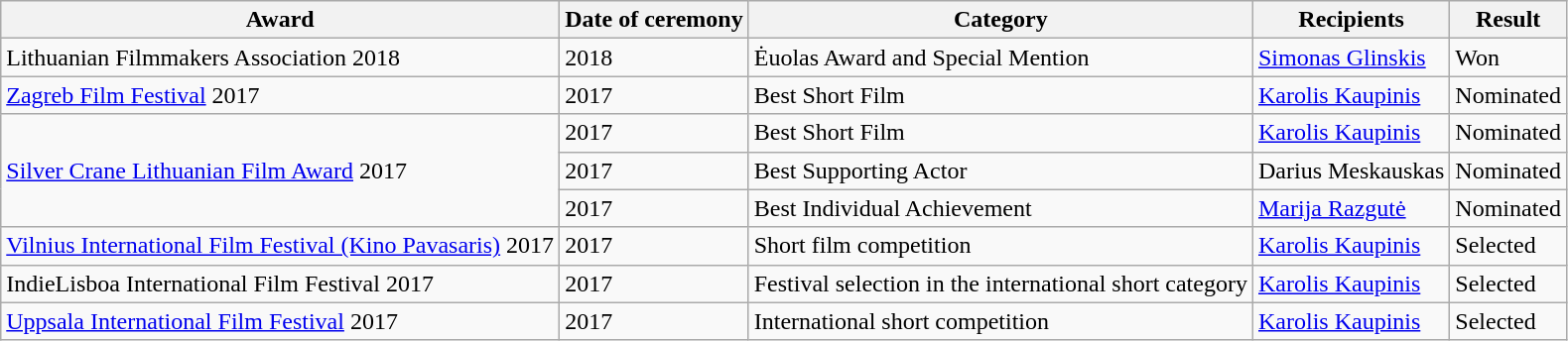<table class="wikitable sortable">
<tr>
<th>Award</th>
<th>Date of ceremony</th>
<th>Category</th>
<th>Recipients</th>
<th>Result</th>
</tr>
<tr>
<td>Lithuanian Filmmakers Association 2018</td>
<td>2018</td>
<td>Ėuolas Award and Special Mention</td>
<td><a href='#'>Simonas Glinskis</a></td>
<td>Won</td>
</tr>
<tr>
<td><a href='#'>Zagreb Film Festival</a>  2017 </td>
<td>2017</td>
<td>Best Short Film</td>
<td><a href='#'>Karolis Kaupinis</a></td>
<td>Nominated</td>
</tr>
<tr>
<td rowspan="3"><a href='#'>Silver Crane Lithuanian Film Award</a> 2017</td>
<td>2017</td>
<td>Best Short Film</td>
<td><a href='#'>Karolis Kaupinis</a></td>
<td>Nominated</td>
</tr>
<tr>
<td>2017</td>
<td>Best Supporting Actor</td>
<td>Darius Meskauskas</td>
<td>Nominated</td>
</tr>
<tr>
<td>2017</td>
<td>Best Individual Achievement</td>
<td><a href='#'>Marija Razgutė</a></td>
<td>Nominated</td>
</tr>
<tr>
<td><a href='#'>Vilnius International Film Festival (Kino Pavasaris)</a> 2017</td>
<td>2017</td>
<td>Short film competition</td>
<td><a href='#'>Karolis Kaupinis</a></td>
<td>Selected</td>
</tr>
<tr>
<td>IndieLisboa International Film Festival 2017 </td>
<td>2017</td>
<td>Festival selection in the international short category</td>
<td><a href='#'>Karolis Kaupinis</a></td>
<td>Selected</td>
</tr>
<tr>
<td><a href='#'>Uppsala International Film Festival</a> 2017</td>
<td>2017</td>
<td>International short competition</td>
<td><a href='#'>Karolis Kaupinis</a></td>
<td>Selected</td>
</tr>
</table>
